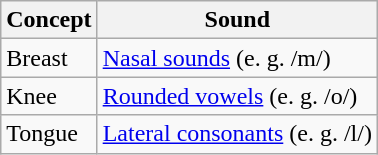<table class="wikitable">
<tr>
<th>Concept</th>
<th>Sound</th>
</tr>
<tr>
<td>Breast</td>
<td><a href='#'>Nasal sounds</a> (e. g. /m/)</td>
</tr>
<tr>
<td>Knee</td>
<td><a href='#'>Rounded vowels</a> (e. g. /o/)</td>
</tr>
<tr>
<td>Tongue</td>
<td><a href='#'>Lateral consonants</a> (e. g. /l/)</td>
</tr>
</table>
